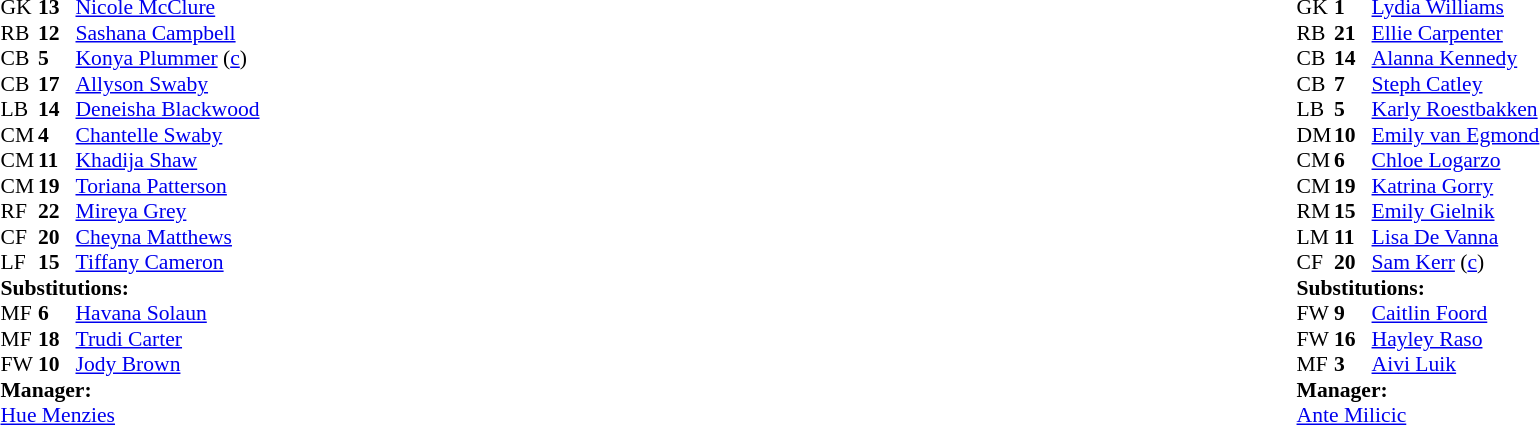<table width="100%">
<tr>
<td valign="top" width="40%"><br><table style="font-size:90%" cellspacing="0" cellpadding="0">
<tr>
<th width=25></th>
<th width=25></th>
</tr>
<tr>
<td>GK</td>
<td><strong>13</strong></td>
<td><a href='#'>Nicole McClure</a></td>
</tr>
<tr>
<td>RB</td>
<td><strong>12</strong></td>
<td><a href='#'>Sashana Campbell</a></td>
</tr>
<tr>
<td>CB</td>
<td><strong>5</strong></td>
<td><a href='#'>Konya Plummer</a> (<a href='#'>c</a>)</td>
<td></td>
</tr>
<tr>
<td>CB</td>
<td><strong>17</strong></td>
<td><a href='#'>Allyson Swaby</a></td>
</tr>
<tr>
<td>LB</td>
<td><strong>14</strong></td>
<td><a href='#'>Deneisha Blackwood</a></td>
</tr>
<tr>
<td>CM</td>
<td><strong>4</strong></td>
<td><a href='#'>Chantelle Swaby</a></td>
</tr>
<tr>
<td>CM</td>
<td><strong>11</strong></td>
<td><a href='#'>Khadija Shaw</a></td>
</tr>
<tr>
<td>CM</td>
<td><strong>19</strong></td>
<td><a href='#'>Toriana Patterson</a></td>
</tr>
<tr>
<td>RF</td>
<td><strong>22</strong></td>
<td><a href='#'>Mireya Grey</a></td>
<td></td>
<td></td>
</tr>
<tr>
<td>CF</td>
<td><strong>20</strong></td>
<td><a href='#'>Cheyna Matthews</a></td>
<td></td>
<td></td>
</tr>
<tr>
<td>LF</td>
<td><strong>15</strong></td>
<td><a href='#'>Tiffany Cameron</a></td>
<td></td>
<td></td>
</tr>
<tr>
<td colspan=3><strong>Substitutions:</strong></td>
</tr>
<tr>
<td>MF</td>
<td><strong>6</strong></td>
<td><a href='#'>Havana Solaun</a></td>
<td></td>
<td></td>
</tr>
<tr>
<td>MF</td>
<td><strong>18</strong></td>
<td><a href='#'>Trudi Carter</a></td>
<td></td>
<td></td>
</tr>
<tr>
<td>FW</td>
<td><strong>10</strong></td>
<td><a href='#'>Jody Brown</a></td>
<td></td>
<td></td>
</tr>
<tr>
<td colspan=3><strong>Manager:</strong></td>
</tr>
<tr>
<td colspan=3><a href='#'>Hue Menzies</a></td>
</tr>
</table>
</td>
<td valign="top"></td>
<td valign="top" width="50%"><br><table style="font-size:90%; margin:auto" cellspacing="0" cellpadding="0">
<tr>
<th width=25></th>
<th width=25></th>
</tr>
<tr>
<td>GK</td>
<td><strong>1</strong></td>
<td><a href='#'>Lydia Williams</a></td>
</tr>
<tr>
<td>RB</td>
<td><strong>21</strong></td>
<td><a href='#'>Ellie Carpenter</a></td>
</tr>
<tr>
<td>CB</td>
<td><strong>14</strong></td>
<td><a href='#'>Alanna Kennedy</a></td>
</tr>
<tr>
<td>CB</td>
<td><strong>7</strong></td>
<td><a href='#'>Steph Catley</a></td>
</tr>
<tr>
<td>LB</td>
<td><strong>5</strong></td>
<td><a href='#'>Karly Roestbakken</a></td>
</tr>
<tr>
<td>DM</td>
<td><strong>10</strong></td>
<td><a href='#'>Emily van Egmond</a></td>
<td></td>
</tr>
<tr>
<td>CM</td>
<td><strong>6</strong></td>
<td><a href='#'>Chloe Logarzo</a></td>
</tr>
<tr>
<td>CM</td>
<td><strong>19</strong></td>
<td><a href='#'>Katrina Gorry</a></td>
<td></td>
<td></td>
</tr>
<tr>
<td>RM</td>
<td><strong>15</strong></td>
<td><a href='#'>Emily Gielnik</a></td>
<td></td>
<td></td>
</tr>
<tr>
<td>LM</td>
<td><strong>11</strong></td>
<td><a href='#'>Lisa De Vanna</a></td>
<td></td>
<td></td>
</tr>
<tr>
<td>CF</td>
<td><strong>20</strong></td>
<td><a href='#'>Sam Kerr</a> (<a href='#'>c</a>)</td>
</tr>
<tr>
<td colspan=3><strong>Substitutions:</strong></td>
</tr>
<tr>
<td>FW</td>
<td><strong>9</strong></td>
<td><a href='#'>Caitlin Foord</a></td>
<td></td>
<td></td>
</tr>
<tr>
<td>FW</td>
<td><strong>16</strong></td>
<td><a href='#'>Hayley Raso</a></td>
<td></td>
<td></td>
</tr>
<tr>
<td>MF</td>
<td><strong>3</strong></td>
<td><a href='#'>Aivi Luik</a></td>
<td></td>
<td></td>
</tr>
<tr>
<td colspan=3><strong>Manager:</strong></td>
</tr>
<tr>
<td colspan=3><a href='#'>Ante Milicic</a></td>
</tr>
</table>
</td>
</tr>
</table>
